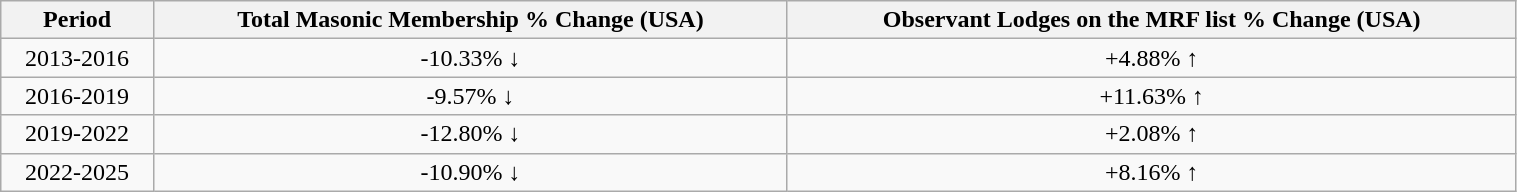<table class="wikitable sortable" style="text-align:center; width:80%;">
<tr>
<th>Period</th>
<th>Total Masonic Membership % Change (USA)</th>
<th>Observant Lodges on the MRF list % Change (USA)</th>
</tr>
<tr>
<td>2013-2016</td>
<td><span>-10.33% ↓</span></td>
<td><span>+4.88% ↑</span></td>
</tr>
<tr>
<td>2016-2019</td>
<td><span>-9.57% ↓</span></td>
<td><span>+11.63% ↑</span></td>
</tr>
<tr>
<td>2019-2022</td>
<td><span>-12.80% ↓</span></td>
<td><span>+2.08% ↑</span></td>
</tr>
<tr>
<td>2022-2025</td>
<td><span>-10.90% ↓</span></td>
<td><span>+8.16% ↑</span></td>
</tr>
</table>
